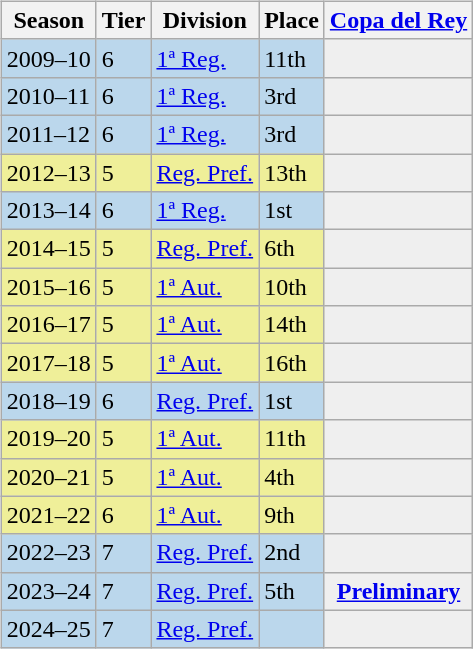<table>
<tr>
<td valign="top" width=0%><br><table class="wikitable">
<tr style="background:#f0f6fa;">
<th>Season</th>
<th>Tier</th>
<th>Division</th>
<th>Place</th>
<th><a href='#'>Copa del Rey</a></th>
</tr>
<tr>
<td style="background:#BBD7EC;">2009–10</td>
<td style="background:#BBD7EC;">6</td>
<td style="background:#BBD7EC;"><a href='#'>1ª Reg.</a></td>
<td style="background:#BBD7EC;">11th</td>
<th style="background:#efefef;"></th>
</tr>
<tr>
<td style="background:#BBD7EC;">2010–11</td>
<td style="background:#BBD7EC;">6</td>
<td style="background:#BBD7EC;"><a href='#'>1ª Reg.</a></td>
<td style="background:#BBD7EC;">3rd</td>
<th style="background:#efefef;"></th>
</tr>
<tr>
<td style="background:#BBD7EC;">2011–12</td>
<td style="background:#BBD7EC;">6</td>
<td style="background:#BBD7EC;"><a href='#'>1ª Reg.</a></td>
<td style="background:#BBD7EC;">3rd</td>
<th style="background:#efefef;"></th>
</tr>
<tr>
<td style="background:#EFEF99;">2012–13</td>
<td style="background:#EFEF99;">5</td>
<td style="background:#EFEF99;"><a href='#'>Reg. Pref.</a></td>
<td style="background:#EFEF99;">13th</td>
<th style="background:#efefef;"></th>
</tr>
<tr>
<td style="background:#BBD7EC;">2013–14</td>
<td style="background:#BBD7EC;">6</td>
<td style="background:#BBD7EC;"><a href='#'>1ª Reg.</a></td>
<td style="background:#BBD7EC;">1st</td>
<th style="background:#efefef;"></th>
</tr>
<tr>
<td style="background:#EFEF99;">2014–15</td>
<td style="background:#EFEF99;">5</td>
<td style="background:#EFEF99;"><a href='#'>Reg. Pref.</a></td>
<td style="background:#EFEF99;">6th</td>
<th style="background:#efefef;"></th>
</tr>
<tr>
<td style="background:#EFEF99;">2015–16</td>
<td style="background:#EFEF99;">5</td>
<td style="background:#EFEF99;"><a href='#'>1ª Aut.</a></td>
<td style="background:#EFEF99;">10th</td>
<th style="background:#efefef;"></th>
</tr>
<tr>
<td style="background:#EFEF99;">2016–17</td>
<td style="background:#EFEF99;">5</td>
<td style="background:#EFEF99;"><a href='#'>1ª Aut.</a></td>
<td style="background:#EFEF99;">14th</td>
<th style="background:#efefef;"></th>
</tr>
<tr>
<td style="background:#EFEF99;">2017–18</td>
<td style="background:#EFEF99;">5</td>
<td style="background:#EFEF99;"><a href='#'>1ª Aut.</a></td>
<td style="background:#EFEF99;">16th</td>
<th style="background:#efefef;"></th>
</tr>
<tr>
<td style="background:#BBD7EC;">2018–19</td>
<td style="background:#BBD7EC;">6</td>
<td style="background:#BBD7EC;"><a href='#'>Reg. Pref.</a></td>
<td style="background:#BBD7EC;">1st</td>
<th style="background:#efefef;"></th>
</tr>
<tr>
<td style="background:#EFEF99;">2019–20</td>
<td style="background:#EFEF99;">5</td>
<td style="background:#EFEF99;"><a href='#'>1ª Aut.</a></td>
<td style="background:#EFEF99;">11th</td>
<th style="background:#efefef;"></th>
</tr>
<tr>
<td style="background:#EFEF99;">2020–21</td>
<td style="background:#EFEF99;">5</td>
<td style="background:#EFEF99;"><a href='#'>1ª Aut.</a></td>
<td style="background:#EFEF99;">4th</td>
<th style="background:#efefef;"></th>
</tr>
<tr>
<td style="background:#EFEF99;">2021–22</td>
<td style="background:#EFEF99;">6</td>
<td style="background:#EFEF99;"><a href='#'>1ª Aut.</a></td>
<td style="background:#EFEF99;">9th</td>
<th style="background:#efefef;"></th>
</tr>
<tr>
<td style="background:#BBD7EC;">2022–23</td>
<td style="background:#BBD7EC;">7</td>
<td style="background:#BBD7EC;"><a href='#'>Reg. Pref.</a></td>
<td style="background:#BBD7EC;">2nd</td>
<th style="background:#efefef;"></th>
</tr>
<tr>
<td style="background:#BBD7EC;">2023–24</td>
<td style="background:#BBD7EC;">7</td>
<td style="background:#BBD7EC;"><a href='#'>Reg. Pref.</a></td>
<td style="background:#BBD7EC;">5th</td>
<th style="background:#efefef;"><a href='#'>Preliminary</a></th>
</tr>
<tr>
<td style="background:#BBD7EC;">2024–25</td>
<td style="background:#BBD7EC;">7</td>
<td style="background:#BBD7EC;"><a href='#'>Reg. Pref.</a></td>
<td style="background:#BBD7EC;"></td>
<th style="background:#efefef;"></th>
</tr>
</table>
</td>
</tr>
</table>
